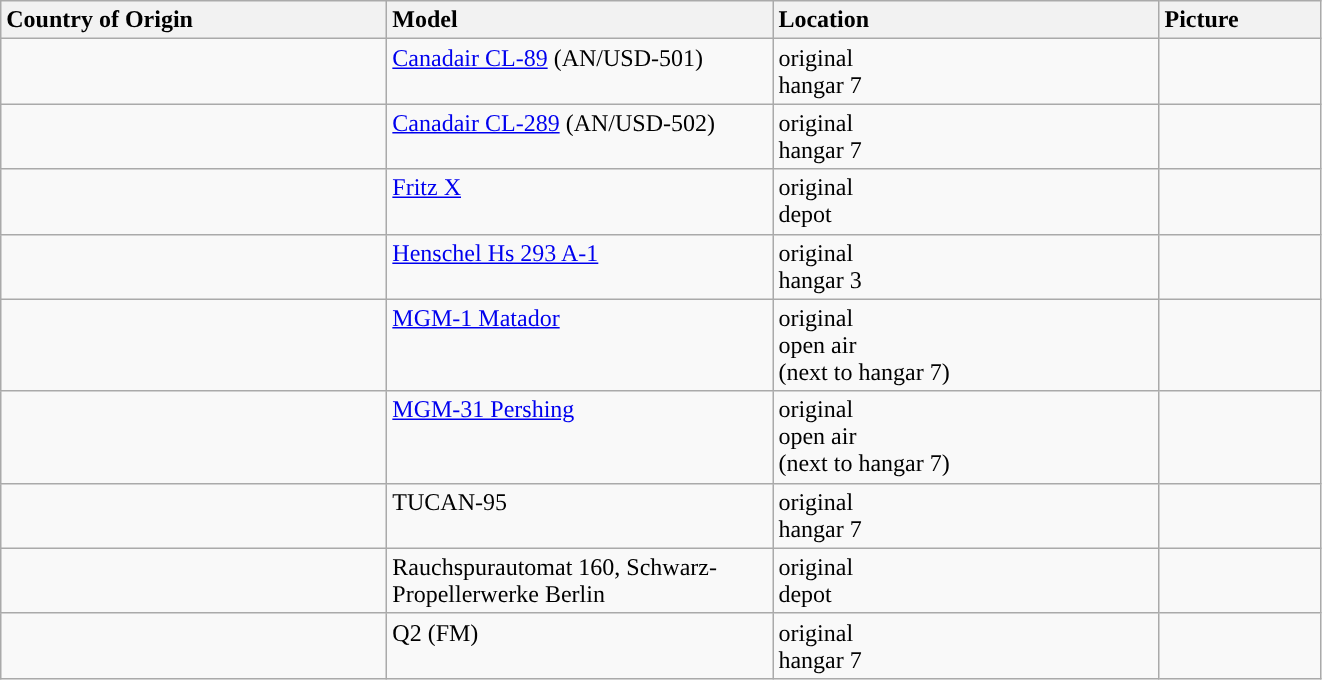<table class="wikitable sortable">
<tr>
<th style="text-align:left" width=250px>Country of Origin</th>
<th ! style="text-align:left" width=250px>Model</th>
<th ! style="text-align:left" width=250px class="unsortable">Location</th>
<th ! style="text-align:left" width=100px class="unsortable">Picture</th>
</tr>
<tr style="vertical-align:top">
<td style="text-align:left"></td>
<td style="text-align:left"><a href='#'>Canadair CL-89</a> (AN/USD-501)</td>
<td style="text-align:left">original<br>hangar 7</td>
<td style="text-align:left"></td>
</tr>
<tr style="vertical-align:top">
<td style="text-align:left"></td>
<td style="text-align:left"><a href='#'>Canadair CL-289</a> (AN/USD-502)</td>
<td style="text-align:left">original<br>hangar 7</td>
<td style="text-align:left"></td>
</tr>
<tr style="vertical-align:top">
<td style="text-align:left"></td>
<td style="text-align:left"><a href='#'>Fritz X</a></td>
<td style="text-align:left">original<br>depot</td>
<td style="text-align:left"></td>
</tr>
<tr style="vertical-align:top">
<td style="text-align:left"></td>
<td style="text-align:left"><a href='#'>Henschel Hs 293 A-1</a></td>
<td style="text-align:left">original<br>hangar 3</td>
<td style="text-align:left"></td>
</tr>
<tr style="vertical-align:top">
<td style="text-align:left"><br></td>
<td style="text-align:left"><a href='#'>MGM-1 Matador</a></td>
<td style="text-align:left">original<br>open air<br>(next to hangar 7)</td>
<td style="text-align:left"></td>
</tr>
<tr style="vertical-align:top">
<td style="text-align:left"></td>
<td style="text-align:left"><a href='#'>MGM-31 Pershing</a></td>
<td style="text-align:left">original<br>open air<br>(next to hangar 7)</td>
<td style="text-align:left"></td>
</tr>
<tr style="vertical-align:top">
<td style="text-align:left"></td>
<td style="text-align:left">TUCAN-95</td>
<td style="text-align:left">original<br>hangar 7</td>
<td style="text-align:left"></td>
</tr>
<tr style="vertical-align:top">
<td style="text-align:left"></td>
<td style="text-align:left">Rauchspurautomat 160, Schwarz-Propellerwerke Berlin</td>
<td style="text-align:left">original<br>depot</td>
<td style="text-align:left"></td>
</tr>
<tr style="vertical-align:top">
<td style="text-align:left"></td>
<td style="text-align:left">Q2 (FM)</td>
<td style="text-align:left">original<br>hangar 7</td>
<td style="text-align:left"></td>
</tr>
</table>
